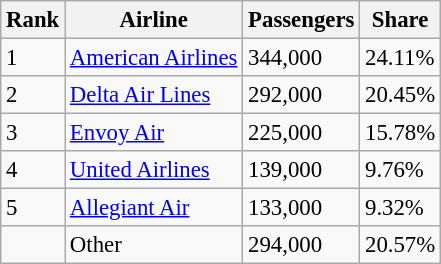<table class="wikitable sortable" style="font-size: 95%" width= align=>
<tr>
<th>Rank</th>
<th>Airline</th>
<th>Passengers</th>
<th>Share</th>
</tr>
<tr>
<td>1</td>
<td><a href='#'>American Airlines</a></td>
<td>344,000</td>
<td>24.11%</td>
</tr>
<tr>
<td>2</td>
<td><a href='#'>Delta Air Lines</a></td>
<td>292,000</td>
<td>20.45%</td>
</tr>
<tr>
<td>3</td>
<td><a href='#'>Envoy Air</a></td>
<td>225,000</td>
<td>15.78%</td>
</tr>
<tr>
<td>4</td>
<td><a href='#'>United Airlines</a></td>
<td>139,000</td>
<td>9.76%</td>
</tr>
<tr>
<td>5</td>
<td><a href='#'>Allegiant Air</a></td>
<td>133,000</td>
<td>9.32%</td>
</tr>
<tr>
<td></td>
<td>Other</td>
<td>294,000</td>
<td>20.57%</td>
</tr>
</table>
